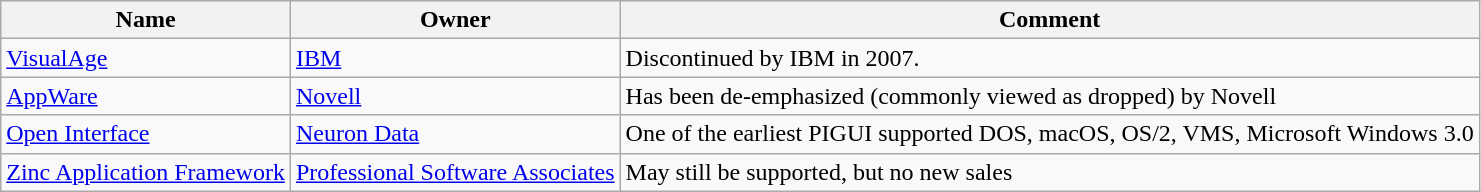<table class="wikitable">
<tr>
<th>Name</th>
<th>Owner</th>
<th>Comment</th>
</tr>
<tr>
<td><a href='#'>VisualAge</a></td>
<td><a href='#'>IBM</a></td>
<td>Discontinued by IBM in 2007.</td>
</tr>
<tr>
<td><a href='#'>AppWare</a></td>
<td><a href='#'>Novell</a></td>
<td>Has been de-emphasized (commonly viewed as dropped) by Novell</td>
</tr>
<tr>
<td><a href='#'>Open Interface</a></td>
<td><a href='#'>Neuron Data</a></td>
<td>One of the earliest PIGUI supported DOS, macOS, OS/2, VMS, Microsoft Windows 3.0</td>
</tr>
<tr>
<td><a href='#'>Zinc Application Framework</a></td>
<td><a href='#'>Professional Software Associates</a></td>
<td>May still be supported, but no new sales</td>
</tr>
</table>
